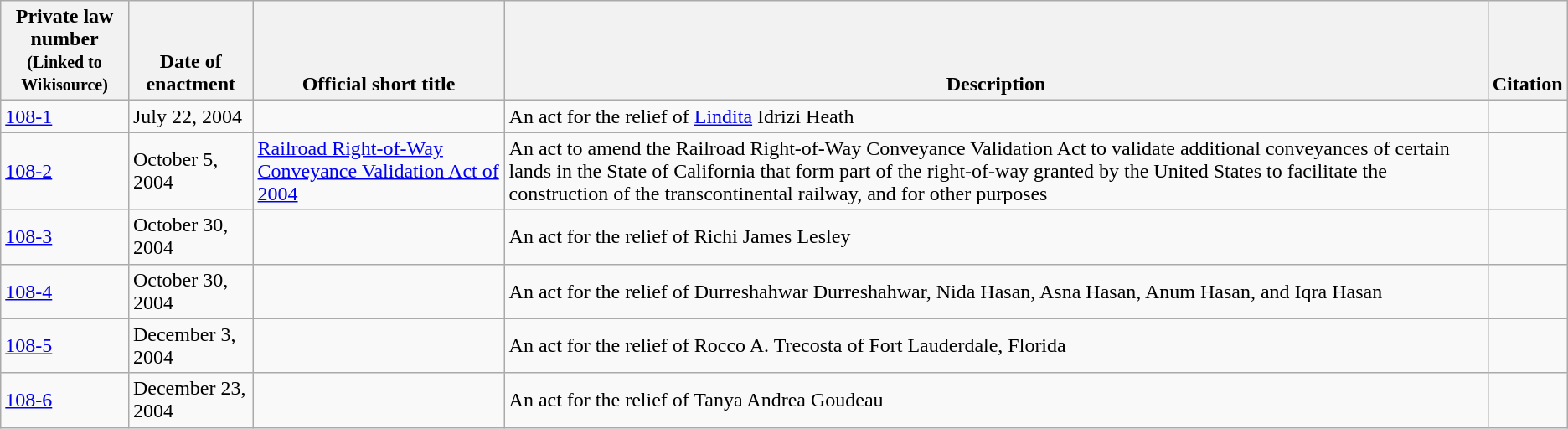<table class=wikitable>
<tr valign=bottom>
<th>Private law number<br><small>(Linked to Wikisource)</small></th>
<th>Date of enactment</th>
<th>Official short title</th>
<th>Description</th>
<th>Citation</th>
</tr>
<tr>
<td><a href='#'>108-1</a></td>
<td>July 22, 2004</td>
<td></td>
<td>An act for the relief of <a href='#'>Lindita</a> Idrizi Heath</td>
<td></td>
</tr>
<tr>
<td><a href='#'>108-2</a></td>
<td>October 5, 2004</td>
<td><a href='#'>Railroad Right-of-Way Conveyance Validation Act of 2004</a></td>
<td>An act to amend the Railroad Right-of-Way Conveyance Validation Act to validate additional conveyances of certain lands in the State of California that form part of the right-of-way granted by the United States to facilitate the construction of the transcontinental railway, and for other purposes</td>
<td></td>
</tr>
<tr>
<td><a href='#'>108-3</a></td>
<td>October 30, 2004</td>
<td></td>
<td>An act for the relief of Richi James Lesley</td>
<td></td>
</tr>
<tr>
<td><a href='#'>108-4</a></td>
<td>October 30, 2004</td>
<td></td>
<td>An act for the relief of Durreshahwar Durreshahwar, Nida Hasan, Asna Hasan, Anum Hasan, and Iqra Hasan</td>
<td></td>
</tr>
<tr>
<td><a href='#'>108-5</a></td>
<td>December 3, 2004</td>
<td></td>
<td>An act for the relief of Rocco A. Trecosta of Fort Lauderdale, Florida</td>
<td></td>
</tr>
<tr>
<td><a href='#'>108-6</a></td>
<td>December 23, 2004</td>
<td></td>
<td>An act for the relief of Tanya Andrea Goudeau</td>
<td></td>
</tr>
</table>
